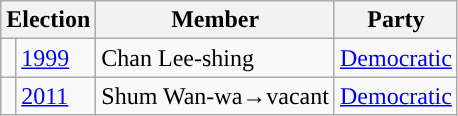<table class="wikitable">
<tr>
<th colspan="2">Election</th>
<th>Member</th>
<th>Party</th>
</tr>
<tr>
<td style="background-color: "></td>
<td><a href='#'>1999</a></td>
<td>Chan Lee-shing</td>
<td><a href='#'>Democratic</a></td>
</tr>
<tr>
<td style="background-color: "></td>
<td><a href='#'>2011</a></td>
<td>Shum Wan-wa→vacant</td>
<td><a href='#'>Democratic</a></td>
</tr>
</table>
